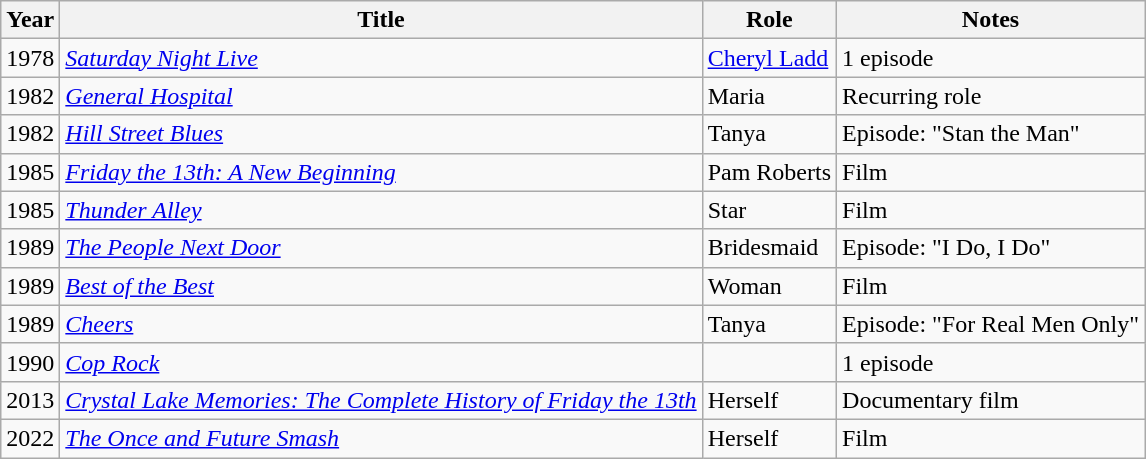<table class="wikitable">
<tr>
<th>Year</th>
<th>Title</th>
<th>Role</th>
<th>Notes</th>
</tr>
<tr>
<td>1978</td>
<td><em><a href='#'>Saturday Night Live</a></em></td>
<td><a href='#'>Cheryl Ladd</a></td>
<td>1 episode</td>
</tr>
<tr>
<td>1982</td>
<td><em><a href='#'>General Hospital</a></em></td>
<td>Maria</td>
<td>Recurring role</td>
</tr>
<tr>
<td>1982</td>
<td><em><a href='#'>Hill Street Blues</a></em></td>
<td>Tanya</td>
<td>Episode: "Stan the Man"</td>
</tr>
<tr>
<td>1985</td>
<td><em><a href='#'>Friday the 13th: A New Beginning</a></em></td>
<td>Pam Roberts</td>
<td>Film</td>
</tr>
<tr>
<td>1985</td>
<td><em><a href='#'>Thunder Alley</a></em></td>
<td>Star</td>
<td>Film</td>
</tr>
<tr>
<td>1989</td>
<td><em><a href='#'>The People Next Door</a></em></td>
<td>Bridesmaid</td>
<td>Episode: "I Do, I Do"</td>
</tr>
<tr>
<td>1989</td>
<td><em><a href='#'>Best of the Best</a></em></td>
<td>Woman</td>
<td>Film</td>
</tr>
<tr>
<td>1989</td>
<td><em><a href='#'>Cheers</a></em></td>
<td>Tanya</td>
<td>Episode: "For Real Men Only"</td>
</tr>
<tr>
<td>1990</td>
<td><em><a href='#'>Cop Rock</a></em></td>
<td></td>
<td>1 episode</td>
</tr>
<tr>
<td>2013</td>
<td><em><a href='#'>Crystal Lake Memories: The Complete History of Friday the 13th</a></em></td>
<td>Herself</td>
<td>Documentary film</td>
</tr>
<tr>
<td>2022</td>
<td><em><a href='#'>The Once and Future Smash</a></em></td>
<td>Herself</td>
<td>Film</td>
</tr>
</table>
